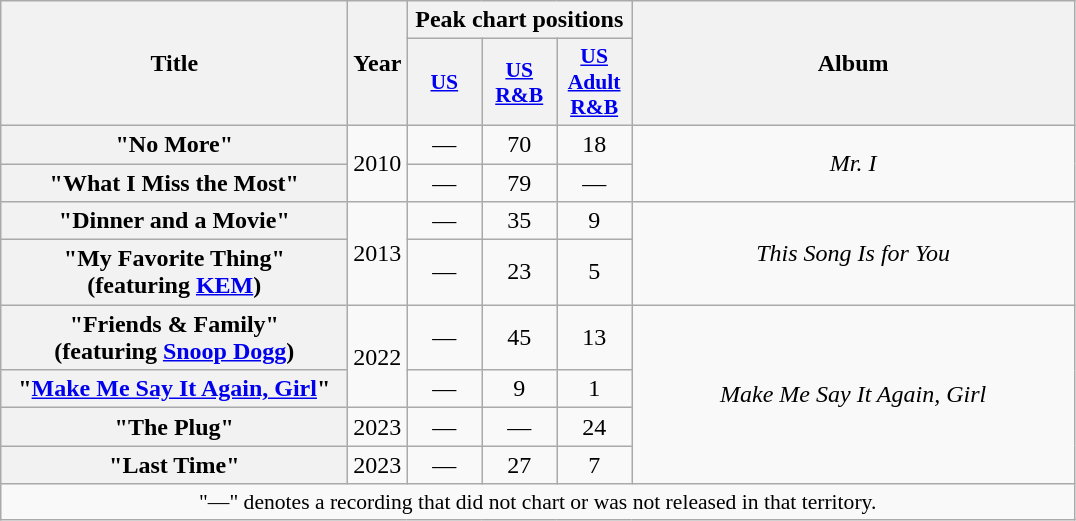<table class="wikitable plainrowheaders" style="text-align:center;">
<tr>
<th scope="col" rowspan="2" style="width:14em;">Title</th>
<th scope="col" rowspan="2">Year</th>
<th scope="col" colspan="3">Peak chart positions</th>
<th scope="col" rowspan="2" style="width:18em;">Album</th>
</tr>
<tr>
<th scope="col" style="width:3em;font-size:90%;"><a href='#'>US</a><br></th>
<th scope="col" style="width:3em;font-size:90%;"><a href='#'>US R&B</a><br></th>
<th scope="col" style="width:3em;font-size:90%;"><a href='#'>US Adult R&B</a><br></th>
</tr>
<tr>
<th scope="row">"No More"</th>
<td rowspan="2">2010</td>
<td>—</td>
<td>70</td>
<td>18</td>
<td rowspan="2"><em>Mr. I</em></td>
</tr>
<tr>
<th scope="row">"What I Miss the Most"</th>
<td>—</td>
<td>79</td>
<td>—</td>
</tr>
<tr>
<th scope="row">"Dinner and a Movie"</th>
<td rowspan="2">2013</td>
<td>—</td>
<td>35</td>
<td>9</td>
<td rowspan="2"><em>This Song Is for You</em></td>
</tr>
<tr>
<th scope="row">"My Favorite Thing"<br><span>(featuring <a href='#'>KEM</a>)</span></th>
<td>—</td>
<td>23</td>
<td>5</td>
</tr>
<tr>
<th scope="row">"Friends & Family"<br><span>(featuring <a href='#'>Snoop Dogg</a>)</span></th>
<td rowspan="2">2022</td>
<td>—</td>
<td>45</td>
<td>13</td>
<td rowspan="4"><em>Make Me Say It Again, Girl</em></td>
</tr>
<tr>
<th scope="row">"<a href='#'>Make Me Say It Again, Girl</a>"<br></th>
<td>—</td>
<td>9</td>
<td>1</td>
</tr>
<tr>
<th scope="row">"The Plug"<br></th>
<td>2023</td>
<td>—</td>
<td>—</td>
<td>24</td>
</tr>
<tr>
<th scope="row">"Last Time"<br></th>
<td>2023</td>
<td>—</td>
<td>27</td>
<td>7</td>
</tr>
<tr>
<td colspan="8" style="font-size:90%">"—" denotes a recording that did not chart or was not released in that territory.</td>
</tr>
</table>
